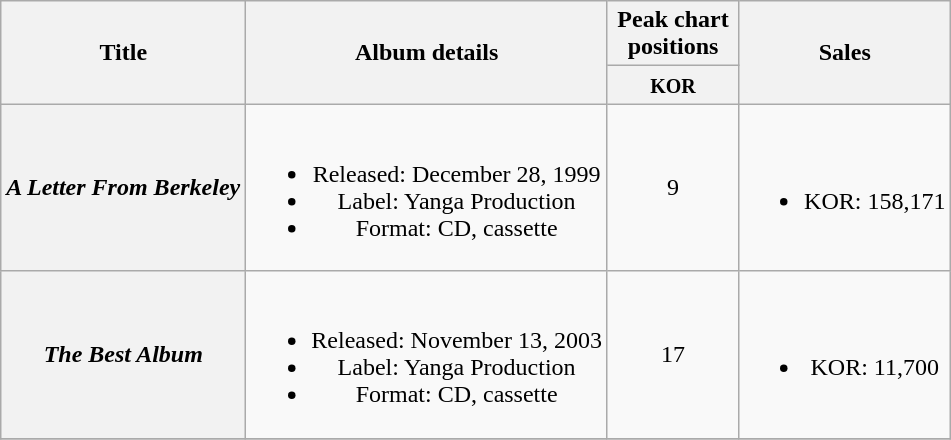<table class="wikitable plainrowheaders" style="text-align:center;">
<tr>
<th scope="col" rowspan="2">Title</th>
<th scope="col" rowspan="2">Album details</th>
<th scope="col" colspan="1" style="width:5em;">Peak chart positions</th>
<th scope="col" rowspan="2">Sales</th>
</tr>
<tr>
<th><small>KOR</small><br></th>
</tr>
<tr>
<th scope="row"><em>A Letter From Berkeley</em></th>
<td><br><ul><li>Released: December 28, 1999</li><li>Label: Yanga Production</li><li>Format: CD, cassette</li></ul></td>
<td>9</td>
<td><br><ul><li>KOR: 158,171</li></ul></td>
</tr>
<tr>
<th scope="row"><em>The Best Album</em></th>
<td><br><ul><li>Released: November 13, 2003</li><li>Label: Yanga Production</li><li>Format: CD, cassette</li></ul></td>
<td>17</td>
<td><br><ul><li>KOR: 11,700</li></ul></td>
</tr>
<tr>
</tr>
</table>
